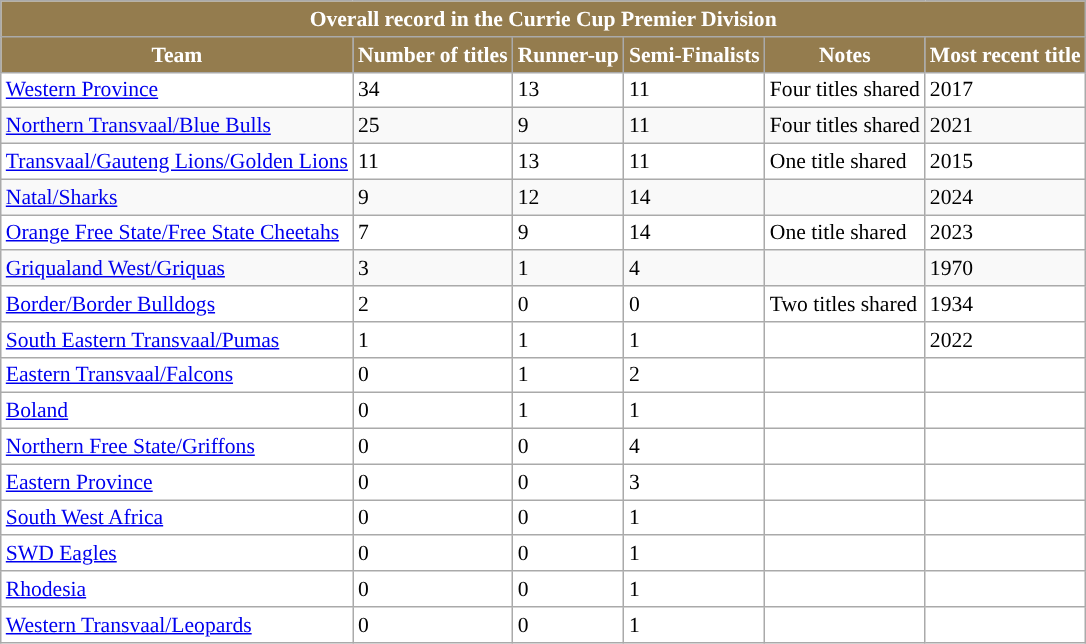<table class="wikitable" style="text-align:left; font-size:90%; border-collapse:collapse;">
<tr>
<td colspan=6 align=center ! style="background: #947C4E; color:#FFFFFF"><strong>Overall record in the Currie Cup Premier Division</strong></td>
</tr>
<tr>
<th style="background: #947C4E; color:#FFFFFF ">Team</th>
<th style="background: #947C4E; color:#FFFFFF ">Number of titles</th>
<th style="background: #947C4E; color:#FFFFFF ">Runner-up</th>
<th style="background: #947C4E; color:#FFFFFF ">Semi-Finalists</th>
<th style="background: #947C4E; color:#FFFFFF ">Notes</th>
<th style="background: #947C4E; color:#FFFFFF ">Most recent title</th>
</tr>
<tr style="background:#FFFFFF;">
<td><a href='#'>Western Province</a></td>
<td>34</td>
<td>13</td>
<td>11</td>
<td>Four titles shared</td>
<td>2017</td>
</tr>
<tr>
<td><a href='#'>Northern Transvaal/Blue Bulls</a></td>
<td>25</td>
<td>9</td>
<td>11</td>
<td>Four titles shared</td>
<td>2021</td>
</tr>
<tr style="background:#FFFFFF;">
<td><a href='#'>Transvaal/Gauteng Lions/Golden Lions</a></td>
<td>11</td>
<td>13</td>
<td>11</td>
<td>One title shared</td>
<td>2015</td>
</tr>
<tr>
<td><a href='#'>Natal/Sharks</a></td>
<td>9</td>
<td>12</td>
<td>14</td>
<td></td>
<td>2024</td>
</tr>
<tr style="background:#FFFFFF;">
<td><a href='#'>Orange Free State/Free State Cheetahs</a></td>
<td>7</td>
<td>9</td>
<td>14</td>
<td>One title shared</td>
<td>2023</td>
</tr>
<tr>
<td><a href='#'>Griqualand West/Griquas</a></td>
<td>3</td>
<td>1</td>
<td>4</td>
<td></td>
<td>1970</td>
</tr>
<tr style="background:#FFFFFF;">
<td><a href='#'>Border/Border Bulldogs</a></td>
<td>2</td>
<td>0</td>
<td>0</td>
<td>Two titles shared</td>
<td>1934</td>
</tr>
<tr style="background:#FFFFFF;">
<td><a href='#'>South Eastern Transvaal/Pumas</a></td>
<td>1</td>
<td>1</td>
<td>1</td>
<td></td>
<td>2022</td>
</tr>
<tr style="background:#FFFFFF;">
<td><a href='#'>Eastern Transvaal/Falcons</a></td>
<td>0</td>
<td>1</td>
<td>2</td>
<td></td>
<td></td>
</tr>
<tr style="background:#FFFFFF;">
<td><a href='#'>Boland</a></td>
<td>0</td>
<td>1</td>
<td>1</td>
<td></td>
<td></td>
</tr>
<tr style="background:#FFFFFF;">
<td><a href='#'>Northern Free State/Griffons</a></td>
<td>0</td>
<td>0</td>
<td>4</td>
<td></td>
<td></td>
</tr>
<tr style="background:#FFFFFF;">
<td><a href='#'>Eastern Province</a></td>
<td>0</td>
<td>0</td>
<td>3</td>
<td></td>
<td></td>
</tr>
<tr style="background:#FFFFFF;">
<td><a href='#'>South West Africa</a></td>
<td>0</td>
<td>0</td>
<td>1</td>
<td></td>
<td></td>
</tr>
<tr style="background:#FFFFFF;">
<td><a href='#'>SWD Eagles</a></td>
<td>0</td>
<td>0</td>
<td>1</td>
<td></td>
<td></td>
</tr>
<tr style="background:#FFFFFF;">
<td><a href='#'>Rhodesia</a></td>
<td>0</td>
<td>0</td>
<td>1</td>
<td></td>
<td></td>
</tr>
<tr style="background:#FFFFFF;">
<td><a href='#'>Western Transvaal/Leopards</a></td>
<td>0</td>
<td>0</td>
<td>1</td>
<td></td>
<td></td>
</tr>
</table>
